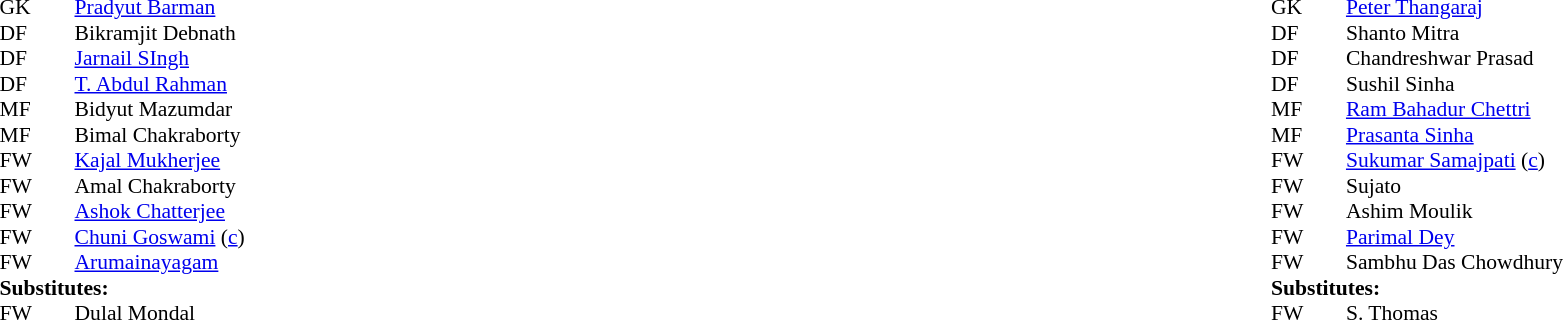<table width="100%">
<tr>
<td valign="top" width="40%"><br><table style="font-size: 90%" cellspacing="0" cellpadding="0">
<tr>
<td colspan="4"></td>
</tr>
<tr>
<th width="25"></th>
<th width="25"></th>
</tr>
<tr>
<td>GK</td>
<td></td>
<td> <a href='#'>Pradyut Barman</a></td>
</tr>
<tr>
<td>DF</td>
<td></td>
<td> Bikramjit Debnath</td>
</tr>
<tr>
<td>DF</td>
<td></td>
<td> <a href='#'>Jarnail SIngh</a></td>
</tr>
<tr>
<td>DF</td>
<td></td>
<td> <a href='#'>T. Abdul Rahman</a></td>
</tr>
<tr>
<td>MF</td>
<td></td>
<td> Bidyut Mazumdar</td>
</tr>
<tr>
<td>MF</td>
<td></td>
<td> Bimal Chakraborty</td>
</tr>
<tr>
<td>FW</td>
<td></td>
<td> <a href='#'>Kajal Mukherjee</a></td>
<td></td>
</tr>
<tr>
<td>FW</td>
<td></td>
<td> Amal Chakraborty</td>
</tr>
<tr>
<td>FW</td>
<td></td>
<td> <a href='#'>Ashok Chatterjee</a></td>
</tr>
<tr>
<td>FW</td>
<td></td>
<td> <a href='#'>Chuni Goswami</a> (<a href='#'>c</a>)</td>
</tr>
<tr>
<td>FW</td>
<td></td>
<td> <a href='#'>Arumainayagam</a></td>
</tr>
<tr>
<td colspan=4><strong>Substitutes:</strong></td>
</tr>
<tr>
<td>FW</td>
<td></td>
<td> Dulal Mondal</td>
<td></td>
</tr>
<tr>
</tr>
</table>
</td>
<td valign="top"></td>
<td valign="top" width="50%"><br><table style="font-size: 90%" cellspacing="0" cellpadding="0" align=center>
<tr>
<td colspan="4"></td>
</tr>
<tr>
<th width="25"></th>
<th width="25"></th>
</tr>
<tr>
<td>GK</td>
<td></td>
<td> <a href='#'>Peter Thangaraj</a></td>
</tr>
<tr>
<td>DF</td>
<td></td>
<td> Shanto Mitra</td>
</tr>
<tr>
<td>DF</td>
<td></td>
<td> Chandreshwar Prasad</td>
</tr>
<tr>
<td>DF</td>
<td></td>
<td> Sushil Sinha</td>
<td></td>
</tr>
<tr>
<td>MF</td>
<td></td>
<td> <a href='#'>Ram Bahadur Chettri</a></td>
</tr>
<tr>
<td>MF</td>
<td></td>
<td> <a href='#'>Prasanta Sinha</a></td>
</tr>
<tr>
<td>FW</td>
<td></td>
<td> <a href='#'>Sukumar Samajpati</a> (<a href='#'>c</a>)</td>
</tr>
<tr>
<td>FW</td>
<td></td>
<td> Sujato</td>
</tr>
<tr>
<td>FW</td>
<td></td>
<td> Ashim Moulik</td>
</tr>
<tr>
<td>FW</td>
<td></td>
<td> <a href='#'>Parimal Dey</a></td>
</tr>
<tr>
<td>FW</td>
<td></td>
<td> Sambhu Das Chowdhury</td>
</tr>
<tr>
<td colspan=4><strong>Substitutes:</strong></td>
</tr>
<tr>
<td>FW</td>
<td></td>
<td> S. Thomas</td>
<td></td>
</tr>
</table>
</td>
</tr>
</table>
